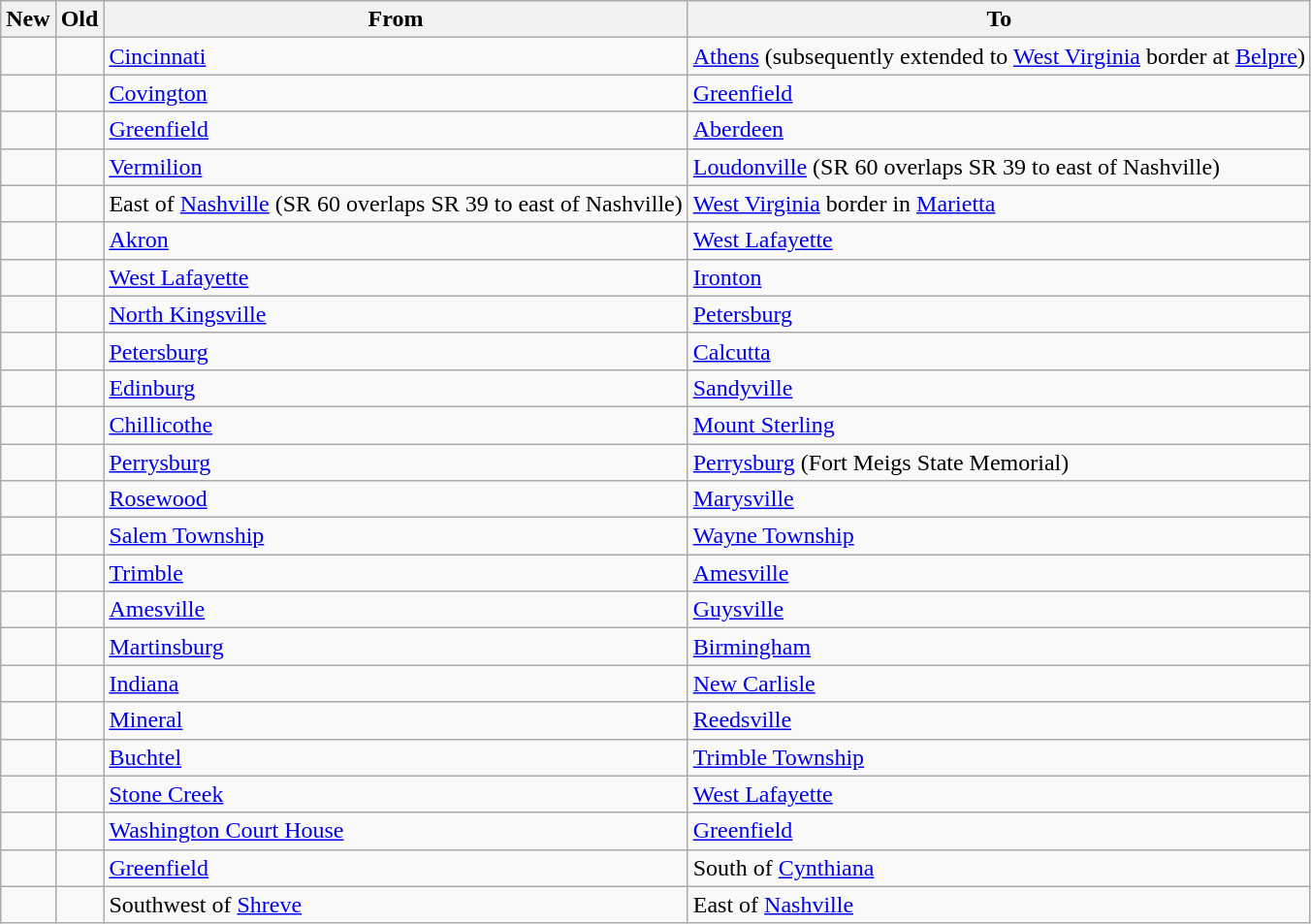<table class="wikitable sortable">
<tr>
<th>New</th>
<th>Old</th>
<th>From</th>
<th>To</th>
</tr>
<tr>
<td></td>
<td></td>
<td><a href='#'>Cincinnati</a></td>
<td><a href='#'>Athens</a> (subsequently extended to <a href='#'>West Virginia</a> border at <a href='#'>Belpre</a>)</td>
</tr>
<tr>
<td></td>
<td></td>
<td><a href='#'>Covington</a></td>
<td><a href='#'>Greenfield</a></td>
</tr>
<tr>
<td></td>
<td></td>
<td><a href='#'>Greenfield</a></td>
<td><a href='#'>Aberdeen</a></td>
</tr>
<tr>
<td></td>
<td></td>
<td><a href='#'>Vermilion</a></td>
<td><a href='#'>Loudonville</a> (SR 60 overlaps SR 39 to east of Nashville)</td>
</tr>
<tr>
<td></td>
<td></td>
<td>East of <a href='#'>Nashville</a> (SR 60 overlaps SR 39 to east of Nashville)</td>
<td><a href='#'>West Virginia</a> border in <a href='#'>Marietta</a></td>
</tr>
<tr>
<td></td>
<td></td>
<td><a href='#'>Akron</a></td>
<td><a href='#'>West Lafayette</a></td>
</tr>
<tr>
<td></td>
<td></td>
<td><a href='#'>West Lafayette</a></td>
<td><a href='#'>Ironton</a></td>
</tr>
<tr>
<td></td>
<td></td>
<td><a href='#'>North Kingsville</a></td>
<td><a href='#'>Petersburg</a></td>
</tr>
<tr>
<td></td>
<td></td>
<td><a href='#'>Petersburg</a></td>
<td><a href='#'>Calcutta</a></td>
</tr>
<tr>
<td></td>
<td></td>
<td><a href='#'>Edinburg</a></td>
<td><a href='#'>Sandyville</a></td>
</tr>
<tr>
<td></td>
<td></td>
<td><a href='#'>Chillicothe</a></td>
<td><a href='#'>Mount Sterling</a></td>
</tr>
<tr>
<td></td>
<td></td>
<td><a href='#'>Perrysburg</a></td>
<td><a href='#'>Perrysburg</a> (Fort Meigs State Memorial)</td>
</tr>
<tr>
<td></td>
<td></td>
<td><a href='#'>Rosewood</a></td>
<td><a href='#'>Marysville</a></td>
</tr>
<tr>
<td></td>
<td></td>
<td><a href='#'>Salem Township</a></td>
<td><a href='#'>Wayne Township</a></td>
</tr>
<tr>
<td></td>
<td></td>
<td><a href='#'>Trimble</a></td>
<td><a href='#'>Amesville</a></td>
</tr>
<tr>
<td></td>
<td></td>
<td><a href='#'>Amesville</a></td>
<td><a href='#'>Guysville</a></td>
</tr>
<tr>
<td></td>
<td></td>
<td><a href='#'>Martinsburg</a></td>
<td><a href='#'>Birmingham</a></td>
</tr>
<tr>
<td></td>
<td></td>
<td><a href='#'>Indiana</a></td>
<td><a href='#'>New Carlisle</a></td>
</tr>
<tr>
<td></td>
<td></td>
<td><a href='#'>Mineral</a></td>
<td><a href='#'>Reedsville</a></td>
</tr>
<tr>
<td></td>
<td></td>
<td><a href='#'>Buchtel</a></td>
<td><a href='#'>Trimble Township</a></td>
</tr>
<tr>
<td></td>
<td></td>
<td><a href='#'>Stone Creek</a></td>
<td><a href='#'>West Lafayette</a></td>
</tr>
<tr>
<td></td>
<td></td>
<td><a href='#'>Washington Court House</a></td>
<td><a href='#'>Greenfield</a></td>
</tr>
<tr>
<td></td>
<td></td>
<td><a href='#'>Greenfield</a></td>
<td>South of <a href='#'>Cynthiana</a></td>
</tr>
<tr>
<td></td>
<td></td>
<td>Southwest of <a href='#'>Shreve</a></td>
<td>East of <a href='#'>Nashville</a></td>
</tr>
</table>
